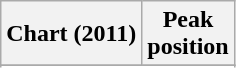<table class="wikitable sortable plainrowheaders" style="text-align:center;">
<tr>
<th scope="col">Chart (2011)</th>
<th scope="col">Peak<br>position</th>
</tr>
<tr>
</tr>
<tr>
</tr>
<tr>
</tr>
<tr>
</tr>
<tr>
</tr>
<tr>
</tr>
</table>
